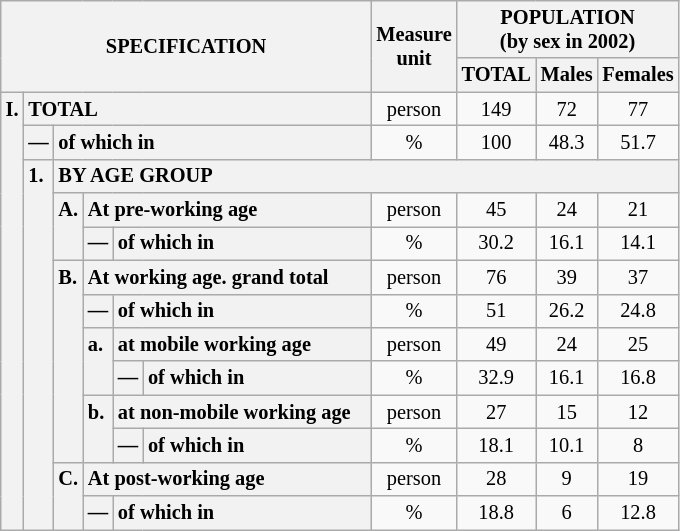<table class="wikitable" style="font-size:85%; text-align:center">
<tr>
<th rowspan="2" colspan="6">SPECIFICATION</th>
<th rowspan="2">Measure<br> unit</th>
<th colspan="3" rowspan="1">POPULATION<br> (by sex in 2002)</th>
</tr>
<tr>
<th>TOTAL</th>
<th>Males</th>
<th>Females</th>
</tr>
<tr>
<th style="text-align:left" valign="top" rowspan="13">I.</th>
<th style="text-align:left" colspan="5">TOTAL</th>
<td>person</td>
<td>149</td>
<td>72</td>
<td>77</td>
</tr>
<tr>
<th style="text-align:left" valign="top">—</th>
<th style="text-align:left" colspan="4">of which in</th>
<td>%</td>
<td>100</td>
<td>48.3</td>
<td>51.7</td>
</tr>
<tr>
<th style="text-align:left" valign="top" rowspan="11">1.</th>
<th style="text-align:left" colspan="19">BY AGE GROUP</th>
</tr>
<tr>
<th style="text-align:left" valign="top" rowspan="2">A.</th>
<th style="text-align:left" colspan="3">At pre-working age</th>
<td>person</td>
<td>45</td>
<td>24</td>
<td>21</td>
</tr>
<tr>
<th style="text-align:left" valign="top">—</th>
<th style="text-align:left" valign="top" colspan="2">of which in</th>
<td>%</td>
<td>30.2</td>
<td>16.1</td>
<td>14.1</td>
</tr>
<tr>
<th style="text-align:left" valign="top" rowspan="6">B.</th>
<th style="text-align:left" colspan="3">At working age. grand total</th>
<td>person</td>
<td>76</td>
<td>39</td>
<td>37</td>
</tr>
<tr>
<th style="text-align:left" valign="top">—</th>
<th style="text-align:left" valign="top" colspan="2">of which in</th>
<td>%</td>
<td>51</td>
<td>26.2</td>
<td>24.8</td>
</tr>
<tr>
<th style="text-align:left" valign="top" rowspan="2">a.</th>
<th style="text-align:left" colspan="2">at mobile working age</th>
<td>person</td>
<td>49</td>
<td>24</td>
<td>25</td>
</tr>
<tr>
<th style="text-align:left" valign="top">—</th>
<th style="text-align:left" valign="top" colspan="1">of which in                        </th>
<td>%</td>
<td>32.9</td>
<td>16.1</td>
<td>16.8</td>
</tr>
<tr>
<th style="text-align:left" valign="top" rowspan="2">b.</th>
<th style="text-align:left" colspan="2">at non-mobile working age</th>
<td>person</td>
<td>27</td>
<td>15</td>
<td>12</td>
</tr>
<tr>
<th style="text-align:left" valign="top">—</th>
<th style="text-align:left" valign="top" colspan="1">of which in                        </th>
<td>%</td>
<td>18.1</td>
<td>10.1</td>
<td>8</td>
</tr>
<tr>
<th style="text-align:left" valign="top" rowspan="2">C.</th>
<th style="text-align:left" colspan="3">At post-working age</th>
<td>person</td>
<td>28</td>
<td>9</td>
<td>19</td>
</tr>
<tr>
<th style="text-align:left" valign="top">—</th>
<th style="text-align:left" valign="top" colspan="2">of which in</th>
<td>%</td>
<td>18.8</td>
<td>6</td>
<td>12.8</td>
</tr>
</table>
